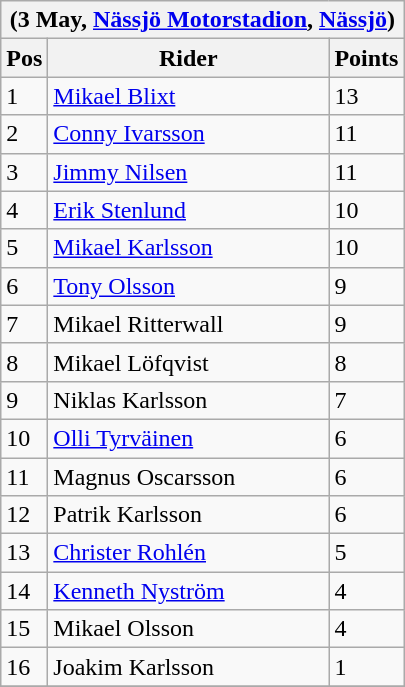<table class="wikitable">
<tr>
<th colspan="6">(3 May, <a href='#'>Nässjö Motorstadion</a>, <a href='#'>Nässjö</a>)</th>
</tr>
<tr>
<th width=20>Pos</th>
<th width=180>Rider</th>
<th width=40>Points</th>
</tr>
<tr>
<td>1</td>
<td style="text-align:left;"><a href='#'>Mikael Blixt</a></td>
<td>13</td>
</tr>
<tr>
<td>2</td>
<td style="text-align:left;"><a href='#'>Conny Ivarsson</a></td>
<td>11</td>
</tr>
<tr>
<td>3</td>
<td style="text-align:left;"><a href='#'>Jimmy Nilsen</a></td>
<td>11</td>
</tr>
<tr>
<td>4</td>
<td style="text-align:left;"><a href='#'>Erik Stenlund</a></td>
<td>10</td>
</tr>
<tr>
<td>5</td>
<td style="text-align:left;"><a href='#'>Mikael Karlsson</a></td>
<td>10</td>
</tr>
<tr>
<td>6</td>
<td style="text-align:left;"><a href='#'>Tony Olsson</a></td>
<td>9</td>
</tr>
<tr>
<td>7</td>
<td style="text-align:left;">Mikael Ritterwall</td>
<td>9</td>
</tr>
<tr>
<td>8</td>
<td style="text-align:left;">Mikael Löfqvist</td>
<td>8</td>
</tr>
<tr>
<td>9</td>
<td style="text-align:left;">Niklas Karlsson</td>
<td>7</td>
</tr>
<tr>
<td>10</td>
<td style="text-align:left;"><a href='#'>Olli Tyrväinen</a></td>
<td>6</td>
</tr>
<tr>
<td>11</td>
<td style="text-align:left;">Magnus Oscarsson</td>
<td>6</td>
</tr>
<tr>
<td>12</td>
<td style="text-align:left;">Patrik Karlsson</td>
<td>6</td>
</tr>
<tr>
<td>13</td>
<td style="text-align:left;"><a href='#'>Christer Rohlén</a></td>
<td>5</td>
</tr>
<tr>
<td>14</td>
<td style="text-align:left;"><a href='#'>Kenneth Nyström</a></td>
<td>4</td>
</tr>
<tr>
<td>15</td>
<td style="text-align:left;">Mikael Olsson</td>
<td>4</td>
</tr>
<tr>
<td>16</td>
<td style="text-align:left;">Joakim Karlsson</td>
<td>1</td>
</tr>
<tr>
</tr>
</table>
